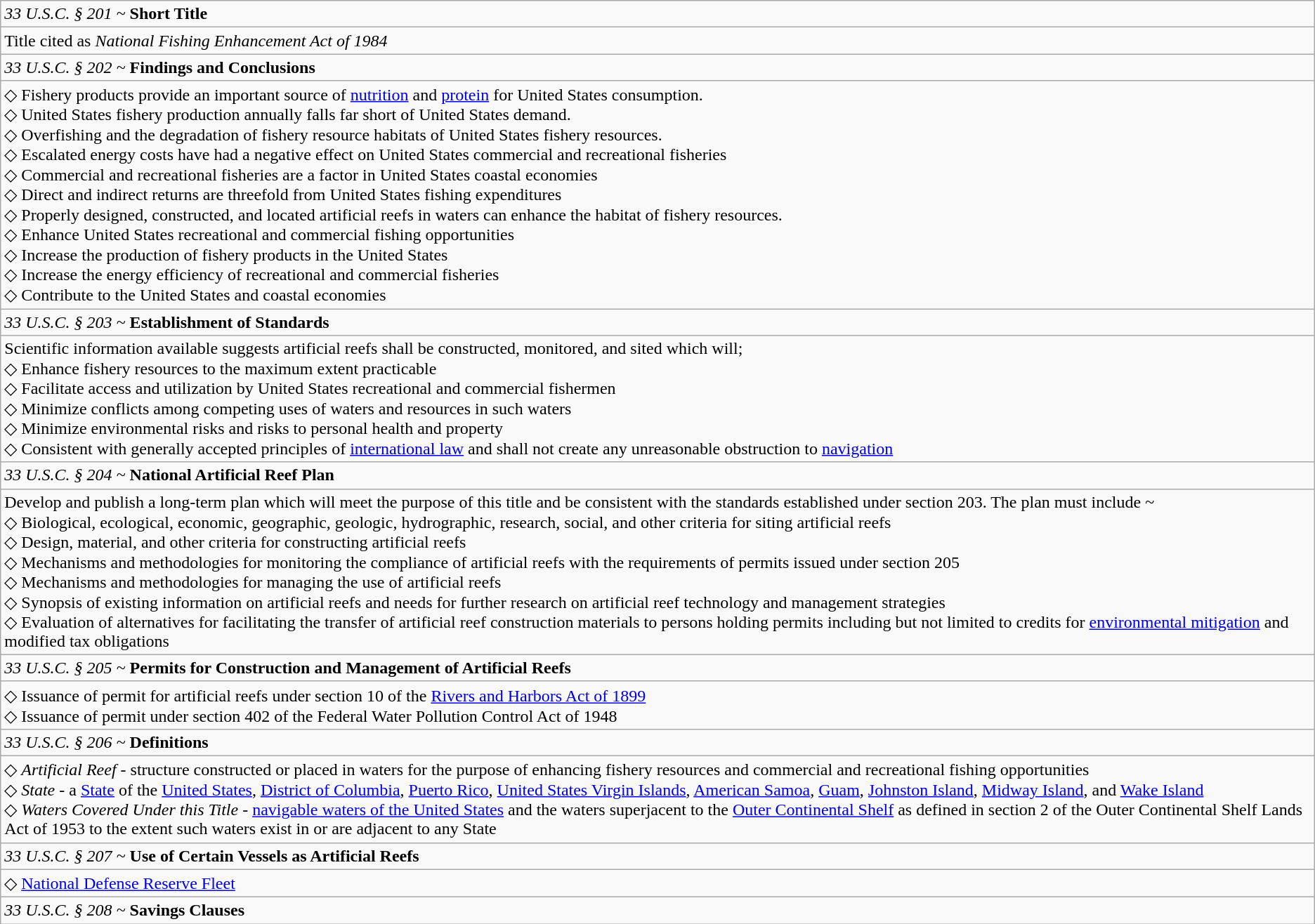<table class="wikitable">
<tr>
<td valign="top"><em>33 U.S.C. § 201 ~</em> <strong>Short Title</strong></td>
</tr>
<tr>
<td>Title cited as <em>National Fishing Enhancement Act of 1984</em></td>
</tr>
<tr>
<td valign="top"><em>33 U.S.C. § 202 ~</em> <strong>Findings and Conclusions</strong></td>
</tr>
<tr>
<td>◇ Fishery products provide an important source of <a href='#'>nutrition</a> and <a href='#'>protein</a> for United States consumption.<br>◇ United States fishery production annually falls far short of United States demand.<br>◇ Overfishing and the degradation of fishery resource habitats of United States fishery resources.<br>◇ Escalated energy costs have had a negative effect on United States commercial and recreational fisheries<br>◇ Commercial and recreational fisheries are a factor in United States coastal economies<br>◇ Direct and indirect returns are threefold from United States fishing expenditures<br>◇ Properly designed, constructed, and located artificial reefs in waters can enhance the habitat of fishery resources.<br>◇ Enhance United States recreational and commercial fishing opportunities<br>◇ Increase the production of fishery products in the United States<br>◇ Increase the energy efficiency of recreational and commercial fisheries<br>◇ Contribute to the United States and coastal economies</td>
</tr>
<tr>
<td valign="top"><em>33 U.S.C. § 203 ~</em> <strong>Establishment of Standards</strong></td>
</tr>
<tr>
<td>Scientific information available suggests artificial reefs shall be constructed, monitored, and sited which will;<br>◇ Enhance fishery resources to the maximum extent practicable<br>◇ Facilitate access and utilization by United States recreational and commercial fishermen<br>◇ Minimize conflicts among competing uses of waters and resources in such waters<br>◇ Minimize environmental risks and risks to personal health and property<br>◇ Consistent with generally accepted principles of <a href='#'>international law</a> and shall not create any unreasonable obstruction to <a href='#'>navigation</a></td>
</tr>
<tr>
<td valign="top"><em>33 U.S.C. § 204 ~</em> <strong>National Artificial Reef Plan</strong></td>
</tr>
<tr>
<td>Develop and publish a long-term plan which will meet the purpose of this title and be consistent with the standards established under section 203. The plan must include ~<br>◇ Biological, ecological, economic, geographic, geologic, hydrographic, research, social, and other criteria for siting artificial reefs<br>◇ Design, material, and other criteria for constructing artificial reefs<br>◇ Mechanisms and methodologies for monitoring the compliance of artificial reefs with the requirements of permits issued under section 205<br>◇ Mechanisms and methodologies for managing the use of artificial reefs<br>◇ Synopsis of existing information on artificial reefs and needs for further research on artificial reef technology and management strategies<br>◇ Evaluation of alternatives for facilitating the transfer of artificial reef construction materials to persons holding permits including but not limited to credits for <a href='#'>environmental mitigation</a> and modified tax obligations</td>
</tr>
<tr>
<td valign="top"><em>33 U.S.C. § 205 ~</em> <strong>Permits for Construction and Management of Artificial Reefs</strong></td>
</tr>
<tr>
<td>◇ Issuance of permit for artificial reefs under section 10 of the <a href='#'>Rivers and Harbors Act of 1899</a><br>◇ Issuance of permit under section 402 of the Federal Water Pollution Control Act of 1948</td>
</tr>
<tr>
<td valign="top"><em>33 U.S.C. § 206 ~</em> <strong>Definitions</strong></td>
</tr>
<tr>
<td>◇ <em>Artificial Reef</em> - structure constructed or placed in waters for the purpose of enhancing fishery resources and commercial and recreational fishing opportunities<br>◇ <em>State</em> - a <a href='#'>State</a> of the <a href='#'>United States</a>, <a href='#'>District of Columbia</a>, <a href='#'>Puerto Rico</a>, <a href='#'>United States Virgin Islands</a>, <a href='#'>American Samoa</a>, <a href='#'>Guam</a>, <a href='#'>Johnston Island</a>, <a href='#'>Midway Island</a>, and <a href='#'>Wake Island</a><br>◇ <em>Waters Covered Under this Title</em> - <a href='#'>navigable waters of the United States</a> and the waters superjacent to the <a href='#'>Outer Continental Shelf</a> as defined in section 2 of the Outer Continental Shelf Lands Act of 1953 to the extent such waters exist in or are adjacent to any State</td>
</tr>
<tr>
<td valign="top"><em>33 U.S.C. § 207 ~</em> <strong>Use of Certain Vessels as Artificial Reefs</strong></td>
</tr>
<tr>
<td>◇ <a href='#'>National Defense Reserve Fleet</a></td>
</tr>
<tr>
<td valign="top"><em>33 U.S.C. § 208 ~</em> <strong>Savings Clauses</strong></td>
</tr>
</table>
